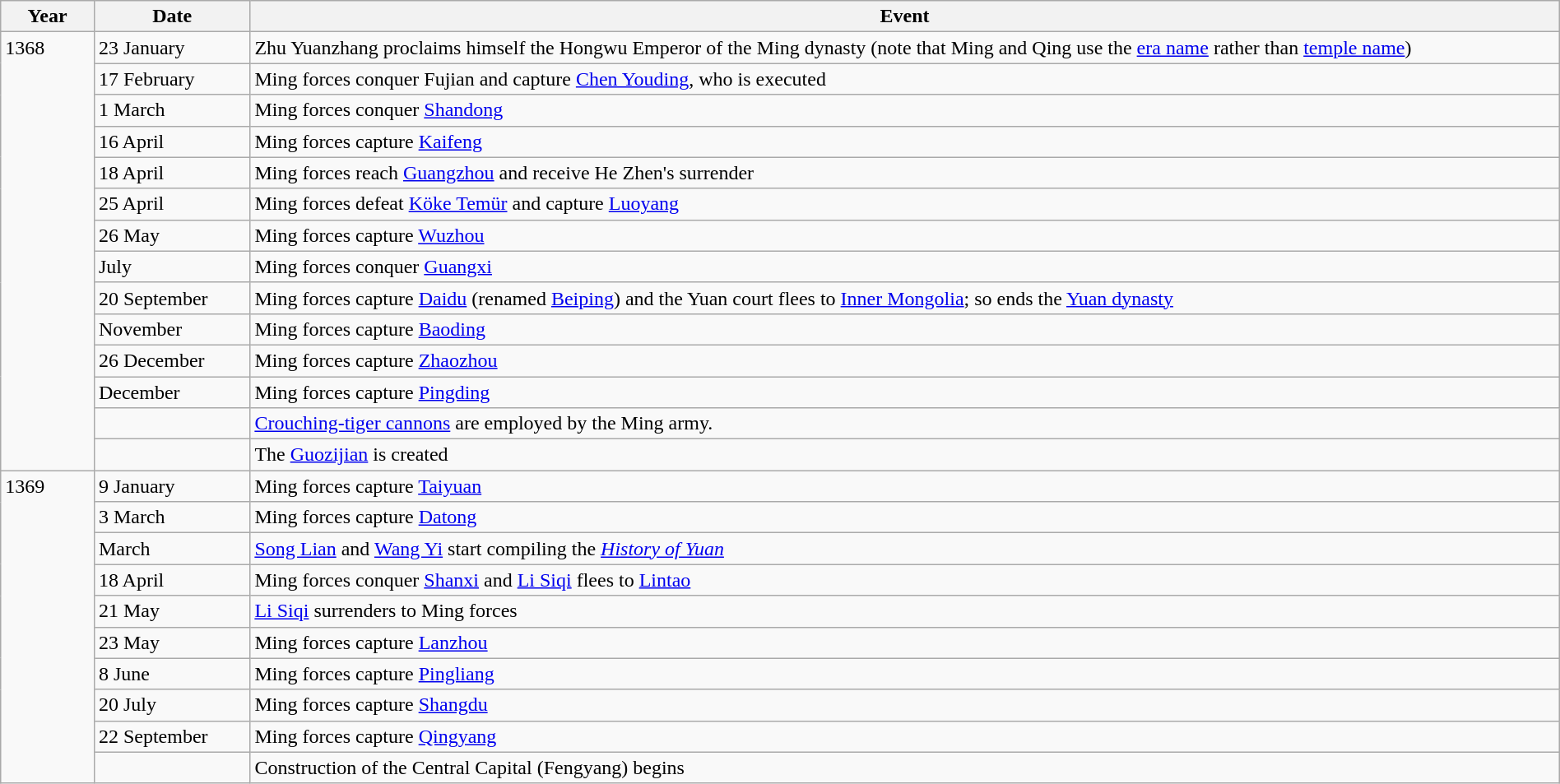<table class="wikitable" width="100%">
<tr>
<th style="width:6%">Year</th>
<th style="width:10%">Date</th>
<th>Event</th>
</tr>
<tr>
<td rowspan="14" valign="top">1368</td>
<td>23 January</td>
<td>Zhu Yuanzhang proclaims himself the Hongwu Emperor of the Ming dynasty (note that Ming and Qing use the <a href='#'>era name</a> rather than <a href='#'>temple name</a>)</td>
</tr>
<tr>
<td>17 February</td>
<td>Ming forces conquer Fujian and capture <a href='#'>Chen Youding</a>, who is executed</td>
</tr>
<tr>
<td>1 March</td>
<td>Ming forces conquer <a href='#'>Shandong</a></td>
</tr>
<tr>
<td>16 April</td>
<td>Ming forces capture <a href='#'>Kaifeng</a></td>
</tr>
<tr>
<td>18 April</td>
<td>Ming forces reach <a href='#'>Guangzhou</a> and receive He Zhen's surrender</td>
</tr>
<tr>
<td>25 April</td>
<td>Ming forces defeat <a href='#'>Köke Temür</a> and capture <a href='#'>Luoyang</a></td>
</tr>
<tr>
<td>26 May</td>
<td>Ming forces capture <a href='#'>Wuzhou</a></td>
</tr>
<tr>
<td>July</td>
<td>Ming forces conquer <a href='#'>Guangxi</a></td>
</tr>
<tr>
<td>20 September</td>
<td>Ming forces capture <a href='#'>Daidu</a> (renamed <a href='#'>Beiping</a>) and the Yuan court flees to <a href='#'>Inner Mongolia</a>; so ends the <a href='#'>Yuan dynasty</a></td>
</tr>
<tr>
<td>November</td>
<td>Ming forces capture <a href='#'>Baoding</a></td>
</tr>
<tr>
<td>26 December</td>
<td>Ming forces capture <a href='#'>Zhaozhou</a></td>
</tr>
<tr>
<td>December</td>
<td>Ming forces capture <a href='#'>Pingding</a></td>
</tr>
<tr>
<td></td>
<td><a href='#'>Crouching-tiger cannons</a> are employed by the Ming army.</td>
</tr>
<tr>
<td></td>
<td>The <a href='#'>Guozijian</a> is created</td>
</tr>
<tr>
<td rowspan="10" valign="top">1369</td>
<td>9 January</td>
<td>Ming forces capture <a href='#'>Taiyuan</a></td>
</tr>
<tr>
<td>3 March</td>
<td>Ming forces capture <a href='#'>Datong</a></td>
</tr>
<tr>
<td>March</td>
<td><a href='#'>Song Lian</a> and <a href='#'>Wang Yi</a> start compiling the <em><a href='#'>History of Yuan</a></em></td>
</tr>
<tr>
<td>18 April</td>
<td>Ming forces conquer <a href='#'>Shanxi</a> and <a href='#'>Li Siqi</a> flees to <a href='#'>Lintao</a></td>
</tr>
<tr>
<td>21 May</td>
<td><a href='#'>Li Siqi</a> surrenders to Ming forces</td>
</tr>
<tr>
<td>23 May</td>
<td>Ming forces capture <a href='#'>Lanzhou</a></td>
</tr>
<tr>
<td>8 June</td>
<td>Ming forces capture <a href='#'>Pingliang</a></td>
</tr>
<tr>
<td>20 July</td>
<td>Ming forces capture <a href='#'>Shangdu</a></td>
</tr>
<tr>
<td>22 September</td>
<td>Ming forces capture <a href='#'>Qingyang</a></td>
</tr>
<tr>
<td></td>
<td>Construction of the Central Capital (Fengyang) begins</td>
</tr>
</table>
